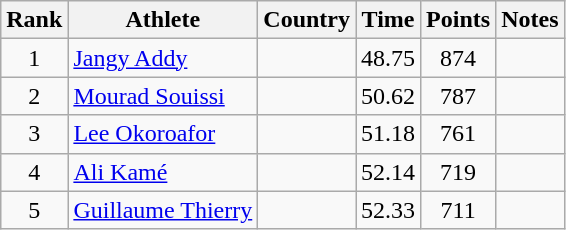<table class="wikitable sortable" style="text-align:center">
<tr>
<th>Rank</th>
<th>Athlete</th>
<th>Country</th>
<th>Time</th>
<th>Points</th>
<th>Notes</th>
</tr>
<tr>
<td>1</td>
<td align=left><a href='#'>Jangy Addy</a></td>
<td align=left></td>
<td>48.75</td>
<td>874</td>
<td></td>
</tr>
<tr>
<td>2</td>
<td align=left><a href='#'>Mourad Souissi</a></td>
<td align=left></td>
<td>50.62</td>
<td>787</td>
<td></td>
</tr>
<tr>
<td>3</td>
<td align=left><a href='#'>Lee Okoroafor</a></td>
<td align=left></td>
<td>51.18</td>
<td>761</td>
<td></td>
</tr>
<tr>
<td>4</td>
<td align=left><a href='#'>Ali Kamé</a></td>
<td align=left></td>
<td>52.14</td>
<td>719</td>
<td></td>
</tr>
<tr>
<td>5</td>
<td align=left><a href='#'>Guillaume Thierry</a></td>
<td align=left></td>
<td>52.33</td>
<td>711</td>
<td></td>
</tr>
</table>
